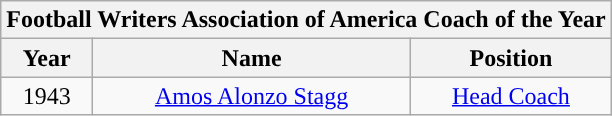<table class="wikitable">
<tr align="center">
<th colspan=5>Football Writers Association of America Coach of the Year</th>
</tr>
<tr>
<th>Year</th>
<th>Name</th>
<th>Position</th>
</tr>
<tr align="center" bgcolor="">
<td>1943</td>
<td><a href='#'>Amos Alonzo Stagg</a></td>
<td><a href='#'>Head Coach</a></td>
</tr>
</table>
